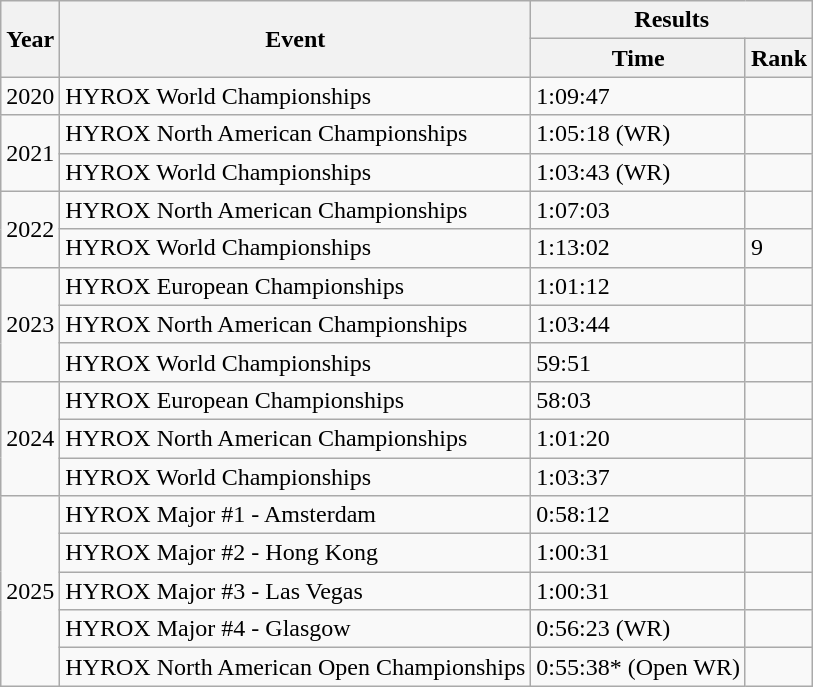<table class="wikitable">
<tr>
<th rowspan="2">Year</th>
<th rowspan="2">Event</th>
<th colspan="2">Results</th>
</tr>
<tr>
<th>Time</th>
<th>Rank</th>
</tr>
<tr>
<td>2020</td>
<td>HYROX World Championships</td>
<td>1:09:47</td>
<td></td>
</tr>
<tr>
<td rowspan="2">2021</td>
<td>HYROX North American Championships</td>
<td>1:05:18 (WR)</td>
<td></td>
</tr>
<tr>
<td>HYROX World Championships</td>
<td>1:03:43 (WR)</td>
<td></td>
</tr>
<tr>
<td rowspan="2">2022</td>
<td>HYROX North American Championships</td>
<td>1:07:03</td>
<td></td>
</tr>
<tr>
<td>HYROX World Championships</td>
<td>1:13:02</td>
<td>9</td>
</tr>
<tr>
<td rowspan="3">2023</td>
<td>HYROX European Championships</td>
<td>1:01:12</td>
<td></td>
</tr>
<tr>
<td>HYROX North American Championships</td>
<td>1:03:44</td>
<td></td>
</tr>
<tr>
<td>HYROX World Championships</td>
<td>59:51</td>
<td></td>
</tr>
<tr>
<td rowspan="3">2024</td>
<td>HYROX European Championships</td>
<td>58:03</td>
<td></td>
</tr>
<tr>
<td>HYROX North American Championships</td>
<td>1:01:20</td>
<td></td>
</tr>
<tr>
<td>HYROX World Championships</td>
<td>1:03:37</td>
<td></td>
</tr>
<tr>
<td rowspan="5">2025</td>
<td>HYROX Major #1 - Amsterdam</td>
<td>0:58:12</td>
<td></td>
</tr>
<tr>
<td>HYROX Major #2 - Hong Kong</td>
<td>1:00:31</td>
<td></td>
</tr>
<tr>
<td>HYROX Major #3 - Las Vegas</td>
<td>1:00:31</td>
<td></td>
</tr>
<tr>
<td>HYROX Major #4 - Glasgow</td>
<td>0:56:23 (WR)</td>
<td></td>
</tr>
<tr>
<td>HYROX North American Open Championships</td>
<td>0:55:38* (Open WR)</td>
<td></td>
</tr>
</table>
